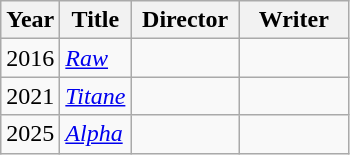<table class="wikitable">
<tr>
<th>Year</th>
<th>Title</th>
<th width=65>Director</th>
<th width=65>Writer</th>
</tr>
<tr>
<td>2016</td>
<td><em><a href='#'>Raw</a></em></td>
<td></td>
<td></td>
</tr>
<tr>
<td>2021</td>
<td><em><a href='#'>Titane</a></em></td>
<td></td>
<td></td>
</tr>
<tr>
<td>2025</td>
<td><em><a href='#'>Alpha</a></em></td>
<td></td>
<td></td>
</tr>
</table>
